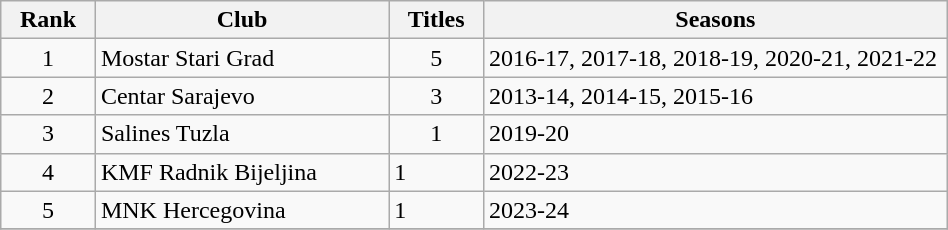<table class="wikitable" style="width:50%">
<tr>
<th>Rank</th>
<th>Club</th>
<th>Titles</th>
<th>Seasons</th>
</tr>
<tr>
<td style="text-align:center; width:10%">1</td>
<td style="; width:31%;">Mostar Stari Grad</td>
<td style="text-align:center; width:10%;">5</td>
<td style=" width:49%;">2016-17, 2017-18, 2018-19, 2020-21, 2021-22</td>
</tr>
<tr>
<td style="text-align:center; width:10%">2</td>
<td style="; width:31%;">Centar Sarajevo</td>
<td style="text-align:center; width:10%;">3</td>
<td style=" width:49%;">2013-14, 2014-15, 2015-16</td>
</tr>
<tr>
<td style="text-align:center; width:10%">3</td>
<td style="; width:31%;">Salines Tuzla</td>
<td style="text-align:center; width:10%;">1</td>
<td style=" width:49%;">2019-20</td>
</tr>
<tr>
<td style="text-align:center; width:10%">4</td>
<td style="; width:31%;">KMF Radnik Bijeljina</td>
<td>1</td>
<td style=" width:49%;">2022-23</td>
</tr>
<tr>
<td style="text-align:center; width:10%">5</td>
<td style="; width:31%;">MNK Hercegovina</td>
<td>1</td>
<td style=" width:49%;">2023-24</td>
</tr>
<tr>
</tr>
</table>
